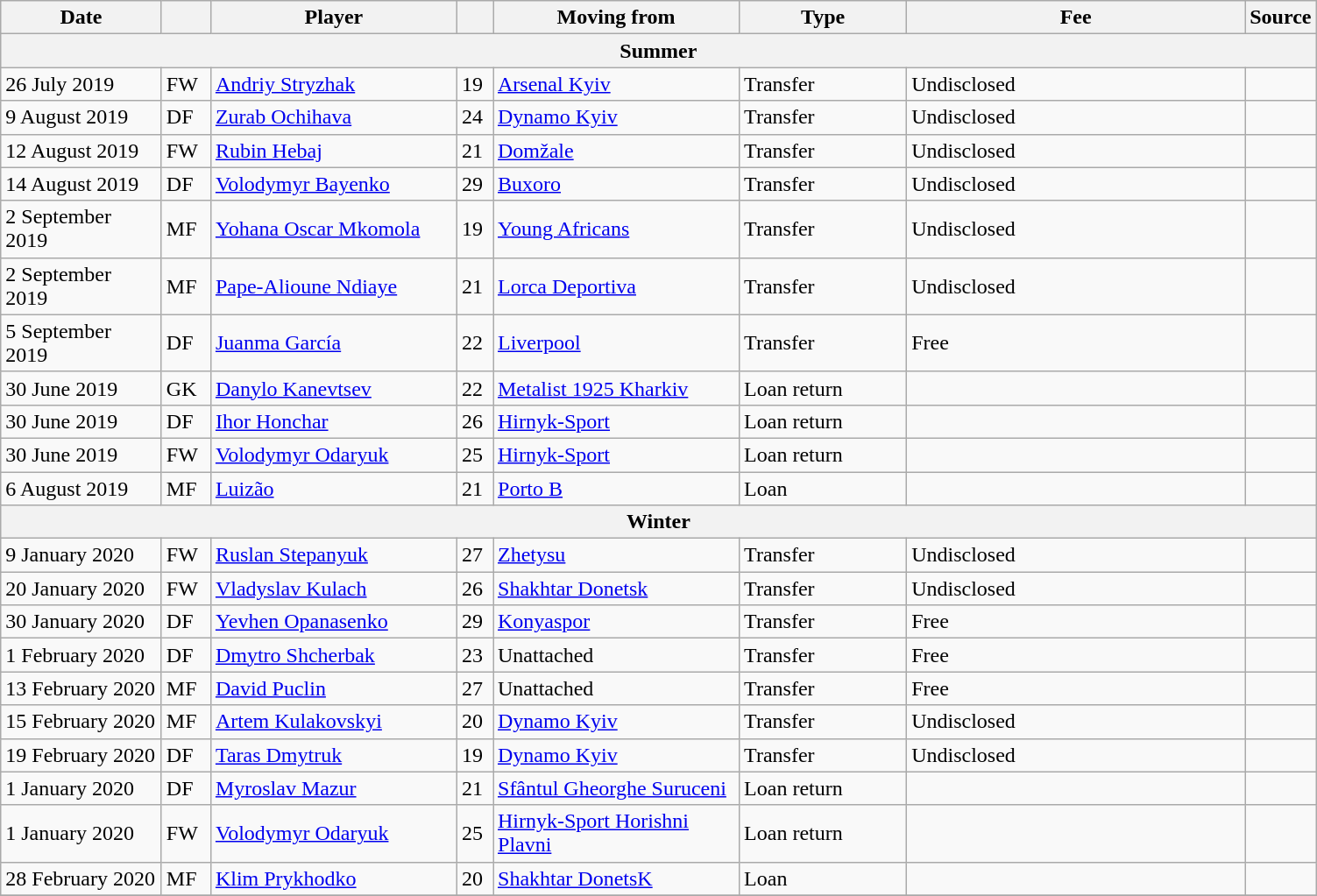<table class="wikitable sortable">
<tr>
<th style="width:115px;">Date</th>
<th style="width:30px;"></th>
<th style="width:180px;">Player</th>
<th style="width:20px;"></th>
<th style="width:180px;">Moving from</th>
<th style="width:120px;" class="unsortable">Type</th>
<th style="width:250px;" class="unsortable">Fee</th>
<th style="width:20px;">Source</th>
</tr>
<tr>
<th colspan=8>Summer</th>
</tr>
<tr>
<td>26 July 2019</td>
<td>FW</td>
<td> <a href='#'>Andriy Stryzhak</a></td>
<td>19</td>
<td> <a href='#'>Arsenal Kyiv</a></td>
<td>Transfer</td>
<td>Undisclosed</td>
<td></td>
</tr>
<tr>
<td>9 August 2019</td>
<td>DF</td>
<td> <a href='#'>Zurab Ochihava</a></td>
<td>24</td>
<td> <a href='#'>Dynamo Kyiv</a></td>
<td>Transfer</td>
<td>Undisclosed</td>
<td></td>
</tr>
<tr>
<td>12 August 2019</td>
<td>FW</td>
<td> <a href='#'>Rubin Hebaj</a></td>
<td>21</td>
<td> <a href='#'>Domžale</a></td>
<td>Transfer</td>
<td>Undisclosed</td>
<td></td>
</tr>
<tr>
<td>14 August 2019</td>
<td>DF</td>
<td> <a href='#'>Volodymyr Bayenko</a></td>
<td>29</td>
<td> <a href='#'>Buxoro</a></td>
<td>Transfer</td>
<td>Undisclosed</td>
<td></td>
</tr>
<tr>
<td>2 September 2019</td>
<td>MF</td>
<td> <a href='#'>Yohana Oscar Mkomola</a></td>
<td>19</td>
<td> <a href='#'>Young Africans</a></td>
<td>Transfer</td>
<td>Undisclosed</td>
<td></td>
</tr>
<tr>
<td>2 September 2019</td>
<td>MF</td>
<td> <a href='#'>Pape-Alioune Ndiaye</a></td>
<td>21</td>
<td> <a href='#'>Lorca Deportiva</a></td>
<td>Transfer</td>
<td>Undisclosed</td>
<td></td>
</tr>
<tr>
<td>5 September 2019</td>
<td>DF</td>
<td> <a href='#'>Juanma García</a></td>
<td>22</td>
<td> <a href='#'>Liverpool</a></td>
<td>Transfer</td>
<td>Free</td>
<td></td>
</tr>
<tr>
<td>30 June 2019</td>
<td>GK</td>
<td> <a href='#'>Danylo Kanevtsev</a></td>
<td>22</td>
<td> <a href='#'>Metalist 1925 Kharkiv</a></td>
<td>Loan return</td>
<td></td>
<td></td>
</tr>
<tr>
<td>30 June 2019</td>
<td>DF</td>
<td> <a href='#'>Ihor Honchar</a></td>
<td>26</td>
<td> <a href='#'>Hirnyk-Sport</a></td>
<td>Loan return</td>
<td></td>
<td></td>
</tr>
<tr>
<td>30 June 2019</td>
<td>FW</td>
<td> <a href='#'>Volodymyr Odaryuk</a></td>
<td>25</td>
<td> <a href='#'>Hirnyk-Sport</a></td>
<td>Loan return</td>
<td></td>
<td></td>
</tr>
<tr>
<td>6 August 2019</td>
<td>MF</td>
<td> <a href='#'>Luizão</a></td>
<td>21</td>
<td> <a href='#'>Porto B</a></td>
<td>Loan</td>
<td></td>
<td></td>
</tr>
<tr>
<th colspan=8>Winter</th>
</tr>
<tr>
<td>9 January 2020</td>
<td>FW</td>
<td> <a href='#'>Ruslan Stepanyuk</a></td>
<td>27</td>
<td> <a href='#'>Zhetysu</a></td>
<td>Transfer</td>
<td>Undisclosed</td>
<td></td>
</tr>
<tr>
<td>20 January 2020</td>
<td>FW</td>
<td> <a href='#'>Vladyslav Kulach</a></td>
<td>26</td>
<td> <a href='#'>Shakhtar Donetsk</a></td>
<td>Transfer</td>
<td>Undisclosed</td>
<td></td>
</tr>
<tr>
<td>30 January 2020</td>
<td>DF</td>
<td> <a href='#'>Yevhen Opanasenko</a></td>
<td>29</td>
<td> <a href='#'>Konyaspor</a></td>
<td>Transfer</td>
<td>Free</td>
<td></td>
</tr>
<tr>
<td>1 February 2020</td>
<td>DF</td>
<td> <a href='#'>Dmytro Shcherbak</a></td>
<td>23</td>
<td>Unattached</td>
<td>Transfer</td>
<td>Free</td>
<td></td>
</tr>
<tr>
<td>13 February 2020</td>
<td>MF</td>
<td> <a href='#'>David Puclin</a></td>
<td>27</td>
<td>Unattached</td>
<td>Transfer</td>
<td>Free</td>
<td></td>
</tr>
<tr>
<td>15 February 2020</td>
<td>MF</td>
<td> <a href='#'>Artem Kulakovskyi</a></td>
<td>20</td>
<td> <a href='#'>Dynamo Kyiv</a></td>
<td>Transfer</td>
<td>Undisclosed</td>
<td></td>
</tr>
<tr>
<td>19 February 2020</td>
<td>DF</td>
<td> <a href='#'>Taras Dmytruk</a></td>
<td>19</td>
<td> <a href='#'>Dynamo Kyiv</a></td>
<td>Transfer</td>
<td>Undisclosed</td>
<td></td>
</tr>
<tr>
<td>1 January 2020</td>
<td>DF</td>
<td> <a href='#'>Myroslav Mazur</a></td>
<td>21</td>
<td> <a href='#'>Sfântul Gheorghe Suruceni</a></td>
<td>Loan return</td>
<td></td>
<td></td>
</tr>
<tr>
<td>1 January 2020</td>
<td>FW</td>
<td> <a href='#'>Volodymyr Odaryuk</a></td>
<td>25</td>
<td> <a href='#'>Hirnyk-Sport Horishni Plavni</a></td>
<td>Loan return</td>
<td></td>
<td></td>
</tr>
<tr>
<td>28 February 2020</td>
<td>MF</td>
<td> <a href='#'>Klim Prykhodko</a></td>
<td>20</td>
<td> <a href='#'>Shakhtar DonetsK</a></td>
<td>Loan</td>
<td></td>
<td></td>
</tr>
<tr>
</tr>
</table>
